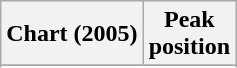<table class="wikitable sortable plainrowheaders" style="text-align:center">
<tr>
<th scope="col">Chart (2005)</th>
<th scope="col">Peak<br> position</th>
</tr>
<tr>
</tr>
<tr>
</tr>
<tr>
</tr>
<tr>
</tr>
<tr>
</tr>
<tr>
</tr>
</table>
